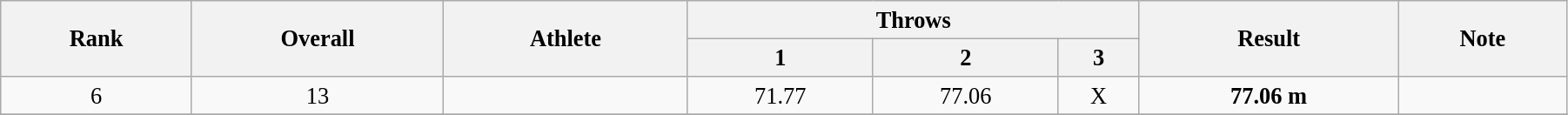<table class="wikitable" style=" text-align:center; font-size:110%;" width="95%">
<tr>
<th rowspan="2">Rank</th>
<th rowspan="2">Overall</th>
<th rowspan="2">Athlete</th>
<th colspan="3">Throws</th>
<th rowspan="2">Result</th>
<th rowspan="2">Note</th>
</tr>
<tr>
<th>1</th>
<th>2</th>
<th>3</th>
</tr>
<tr>
<td>6</td>
<td>13</td>
<td align=left></td>
<td>71.77</td>
<td>77.06</td>
<td>X</td>
<td><strong>77.06 m</strong></td>
<td></td>
</tr>
<tr>
</tr>
</table>
